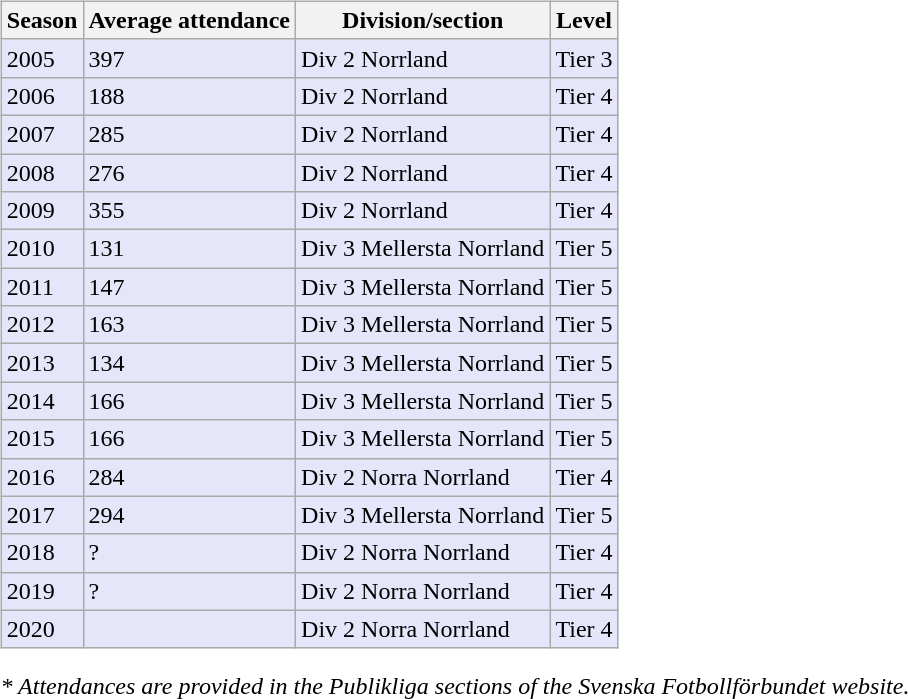<table>
<tr>
<td valign="top" width=0%><br><table class="wikitable">
<tr style="background:#f0f6fa;">
<th>Season</th>
<th>Average attendance</th>
<th>Division/section</th>
<th>Level</th>
</tr>
<tr>
<td style="background:#E6E6FA;">2005</td>
<td style="background:#E6E6FA;">397</td>
<td style="background:#E6E6FA;">Div 2 Norrland</td>
<td style="background:#E6E6FA;">Tier 3</td>
</tr>
<tr>
<td style="background:#E6E6FA;">2006</td>
<td style="background:#E6E6FA;">188</td>
<td style="background:#E6E6FA;">Div 2 Norrland</td>
<td style="background:#E6E6FA;">Tier 4</td>
</tr>
<tr>
<td style="background:#E6E6FA;">2007</td>
<td style="background:#E6E6FA;">285</td>
<td style="background:#E6E6FA;">Div 2 Norrland</td>
<td style="background:#E6E6FA;">Tier 4</td>
</tr>
<tr>
<td style="background:#E6E6FA;">2008</td>
<td style="background:#E6E6FA;">276</td>
<td style="background:#E6E6FA;">Div 2 Norrland</td>
<td style="background:#E6E6FA;">Tier 4</td>
</tr>
<tr>
<td style="background:#E6E6FA;">2009</td>
<td style="background:#E6E6FA;">355</td>
<td style="background:#E6E6FA;">Div 2 Norrland</td>
<td style="background:#E6E6FA;">Tier 4</td>
</tr>
<tr>
<td style="background:#E6E6FA;">2010</td>
<td style="background:#E6E6FA;">131</td>
<td style="background:#E6E6FA;">Div 3 Mellersta Norrland</td>
<td style="background:#E6E6FA;">Tier 5</td>
</tr>
<tr>
<td style="background:#E6E6FA;">2011</td>
<td style="background:#E6E6FA;">147</td>
<td style="background:#E6E6FA;">Div 3 Mellersta Norrland</td>
<td style="background:#E6E6FA;">Tier 5</td>
</tr>
<tr>
<td style="background:#E6E6FA;">2012</td>
<td style="background:#E6E6FA;">163</td>
<td style="background:#E6E6FA;">Div 3 Mellersta Norrland</td>
<td style="background:#E6E6FA;">Tier 5</td>
</tr>
<tr>
<td style="background:#E6E6FA;">2013</td>
<td style="background:#E6E6FA;">134</td>
<td style="background:#E6E6FA;">Div 3 Mellersta Norrland</td>
<td style="background:#E6E6FA;">Tier 5</td>
</tr>
<tr>
<td style="background:#E6E6FA;">2014</td>
<td style="background:#E6E6FA;">166</td>
<td style="background:#E6E6FA;">Div 3 Mellersta Norrland</td>
<td style="background:#E6E6FA;">Tier 5</td>
</tr>
<tr>
<td style="background:#E6E6FA;">2015</td>
<td style="background:#E6E6FA;">166</td>
<td style="background:#E6E6FA;">Div 3 Mellersta Norrland</td>
<td style="background:#E6E6FA;">Tier 5</td>
</tr>
<tr>
<td style="background:#E6E6FA;">2016</td>
<td style="background:#E6E6FA;">284</td>
<td style="background:#E6E6FA;">Div 2 Norra Norrland</td>
<td style="background:#E6E6FA;">Tier 4</td>
</tr>
<tr>
<td style="background:#E6E6FA;">2017</td>
<td style="background:#E6E6FA;">294</td>
<td style="background:#E6E6FA;">Div 3 Mellersta Norrland</td>
<td style="background:#E6E6FA;">Tier 5</td>
</tr>
<tr>
<td style="background:#E6E6FA;">2018</td>
<td style="background:#E6E6FA;">?</td>
<td style="background:#E6E6FA;">Div 2 Norra Norrland</td>
<td style="background:#E6E6FA;">Tier 4</td>
</tr>
<tr>
<td style="background:#E6E6FA;">2019</td>
<td style="background:#E6E6FA;">?</td>
<td style="background:#E6E6FA;">Div 2 Norra Norrland</td>
<td style="background:#E6E6FA;">Tier 4</td>
</tr>
<tr>
<td style="background:#E6E6FA;">2020</td>
<td style="background:#E6E6FA;"></td>
<td style="background:#E6E6FA;">Div 2 Norra Norrland</td>
<td style="background:#E6E6FA;">Tier 4</td>
</tr>
</table>
<em>* Attendances are provided in the Publikliga sections of the Svenska Fotbollförbundet website.</em> </td>
</tr>
</table>
